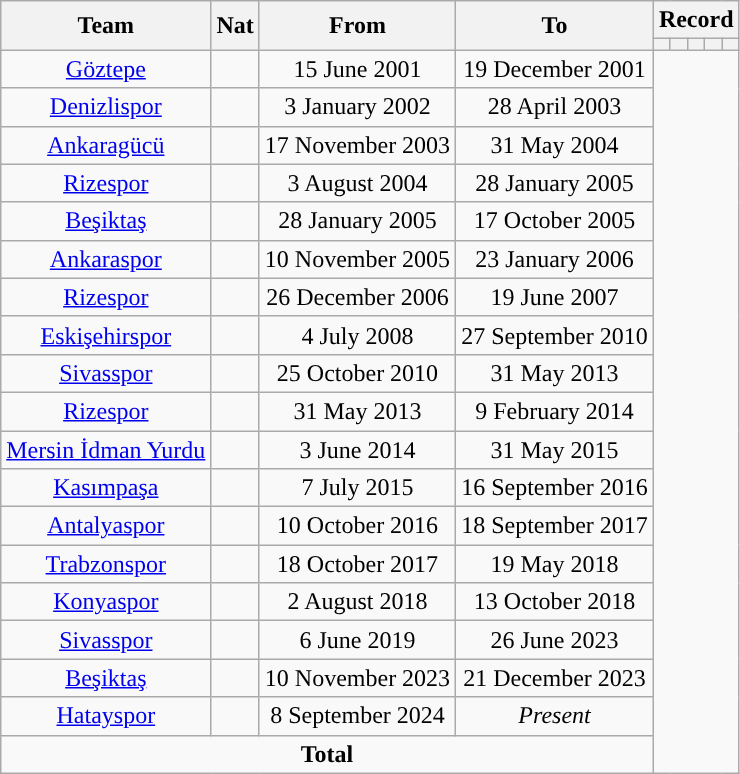<table class="wikitable" style="text-align: center">
<tr>
<th rowspan="2">Team</th>
<th rowspan="2">Nat</th>
<th rowspan="2">From</th>
<th rowspan="2">To</th>
<th colspan="8">Record</th>
</tr>
<tr>
<th></th>
<th></th>
<th></th>
<th></th>
<th></th>
</tr>
<tr>
<td align="center"><a href='#'>Göztepe</a></td>
<td></td>
<td align="center">15 June 2001</td>
<td align="center">19 December 2001<br></td>
</tr>
<tr>
<td align="center"><a href='#'>Denizlispor</a></td>
<td></td>
<td align="center">3 January 2002</td>
<td align="center">28 April 2003<br></td>
</tr>
<tr>
<td align="center"><a href='#'>Ankaragücü</a></td>
<td></td>
<td align="center">17 November 2003</td>
<td align="center">31 May 2004<br></td>
</tr>
<tr>
<td align="centert"><a href='#'>Rizespor</a></td>
<td></td>
<td align="center">3 August 2004</td>
<td align="center">28 January 2005<br></td>
</tr>
<tr>
<td align="center"><a href='#'>Beşiktaş</a></td>
<td></td>
<td align="center">28 January 2005</td>
<td align="center">17 October 2005<br></td>
</tr>
<tr>
<td align="center"><a href='#'>Ankaraspor</a></td>
<td></td>
<td align="center">10 November 2005</td>
<td align="center">23 January 2006<br></td>
</tr>
<tr>
<td align="center"><a href='#'>Rizespor</a></td>
<td></td>
<td align="center">26 December 2006</td>
<td align="center">19 June 2007<br></td>
</tr>
<tr>
<td align="center"><a href='#'>Eskişehirspor</a></td>
<td></td>
<td align="center">4 July 2008</td>
<td align="center">27 September 2010<br></td>
</tr>
<tr>
<td align="center"><a href='#'>Sivasspor</a></td>
<td></td>
<td align="center">25 October 2010</td>
<td align="center">31 May 2013<br></td>
</tr>
<tr>
<td align="center"><a href='#'>Rizespor</a></td>
<td></td>
<td align="center">31 May 2013</td>
<td align="center">9 February 2014<br></td>
</tr>
<tr>
<td align="center"><a href='#'>Mersin İdman Yurdu</a></td>
<td></td>
<td align="center">3 June 2014</td>
<td align="center">31 May 2015<br></td>
</tr>
<tr>
<td align="center"><a href='#'>Kasımpaşa</a></td>
<td></td>
<td align="center">7 July 2015</td>
<td align="center">16 September 2016<br></td>
</tr>
<tr>
<td align="center"><a href='#'>Antalyaspor</a></td>
<td></td>
<td align="center">10 October 2016</td>
<td align="center">18 September 2017<br></td>
</tr>
<tr>
<td align="center"><a href='#'>Trabzonspor</a></td>
<td></td>
<td align="center">18 October 2017</td>
<td align="center">19 May 2018<br></td>
</tr>
<tr>
<td align="center"><a href='#'>Konyaspor</a></td>
<td></td>
<td align="center">2 August 2018</td>
<td align="center">13 October 2018<br></td>
</tr>
<tr>
<td align="center"><a href='#'>Sivasspor</a></td>
<td></td>
<td align="center">6  June 2019</td>
<td align="center">26 June 2023<br></td>
</tr>
<tr>
<td align="center"><a href='#'>Beşiktaş</a></td>
<td></td>
<td align="center">10 November 2023</td>
<td align="center">21 December 2023<br></td>
</tr>
<tr>
<td align="center"><a href='#'>Hatayspor</a></td>
<td></td>
<td align="center">8 September 2024</td>
<td align="center"><em>Present</em><br></td>
</tr>
<tr>
<td colspan="4"><strong>Total</strong><br></td>
</tr>
</table>
